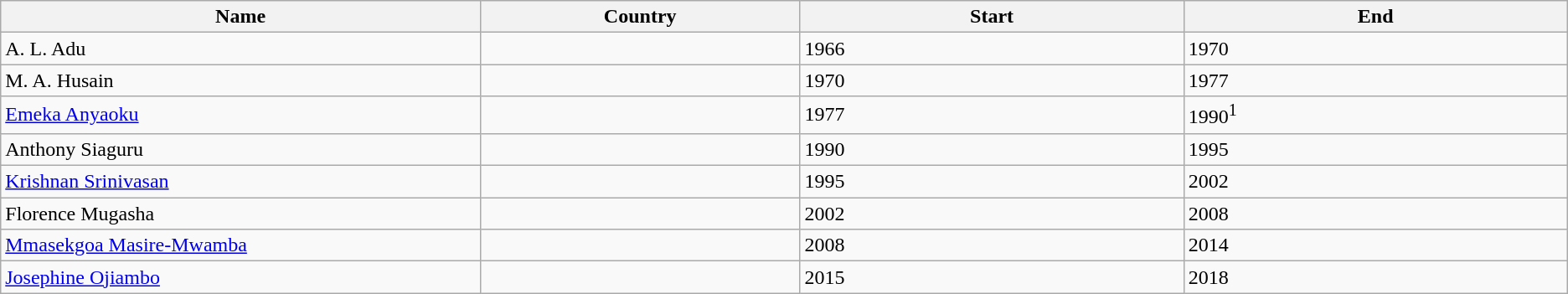<table class="wikitable">
<tr>
<th width=15%>Name</th>
<th width=10%>Country</th>
<th width=12%>Start</th>
<th width=12%>End</th>
</tr>
<tr>
<td>A. L. Adu</td>
<td></td>
<td>1966</td>
<td>1970</td>
</tr>
<tr>
<td>M. A. Husain</td>
<td></td>
<td>1970</td>
<td>1977</td>
</tr>
<tr>
<td><a href='#'>Emeka Anyaoku</a></td>
<td></td>
<td>1977</td>
<td>1990<sup>1</sup></td>
</tr>
<tr>
<td>Anthony Siaguru</td>
<td></td>
<td>1990</td>
<td>1995</td>
</tr>
<tr>
<td><a href='#'>Krishnan Srinivasan</a></td>
<td></td>
<td>1995</td>
<td>2002</td>
</tr>
<tr>
<td>Florence Mugasha</td>
<td></td>
<td>2002</td>
<td>2008</td>
</tr>
<tr>
<td><a href='#'>Mmasekgoa Masire-Mwamba</a></td>
<td></td>
<td>2008</td>
<td>2014</td>
</tr>
<tr>
<td><a href='#'>Josephine Ojiambo</a></td>
<td></td>
<td>2015</td>
<td>2018</td>
</tr>
</table>
